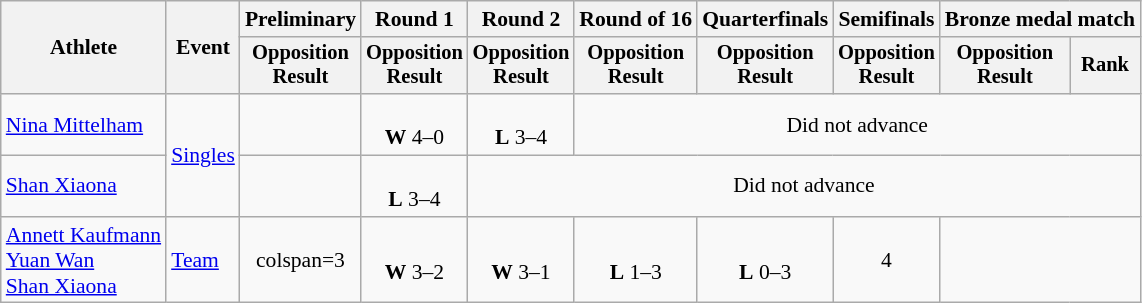<table class=wikitable style=font-size:90%;text-align:center>
<tr>
<th rowspan=2>Athlete</th>
<th rowspan=2>Event</th>
<th>Preliminary</th>
<th>Round 1</th>
<th>Round 2</th>
<th>Round of 16</th>
<th>Quarterfinals</th>
<th>Semifinals</th>
<th colspan=2>Bronze medal match</th>
</tr>
<tr style=font-size:95%>
<th>Opposition<br>Result</th>
<th>Opposition<br>Result</th>
<th>Opposition<br>Result</th>
<th>Opposition<br>Result</th>
<th>Opposition<br>Result</th>
<th>Opposition<br>Result</th>
<th>Opposition<br>Result</th>
<th>Rank</th>
</tr>
<tr>
<td align=left><a href='#'>Nina Mittelham</a></td>
<td align=left rowspan=2><a href='#'>Singles</a></td>
<td></td>
<td><br><strong>W</strong> 4–0</td>
<td><br><strong>L</strong> 3–4</td>
<td colspan=5>Did not advance</td>
</tr>
<tr align=center>
<td align=left><a href='#'>Shan Xiaona</a></td>
<td></td>
<td><br><strong>L</strong> 3–4</td>
<td colspan=6>Did not advance</td>
</tr>
<tr>
<td align=left><a href='#'>Annett Kaufmann</a><br><a href='#'>Yuan Wan</a><br><a href='#'>Shan Xiaona</a></td>
<td align=left><a href='#'>Team</a></td>
<td>colspan=3 </td>
<td><br><strong>W</strong> 3–2</td>
<td><br><strong>W</strong> 3–1</td>
<td><br><strong>L</strong> 1–3</td>
<td><br><strong>L</strong> 0–3</td>
<td>4</td>
</tr>
</table>
